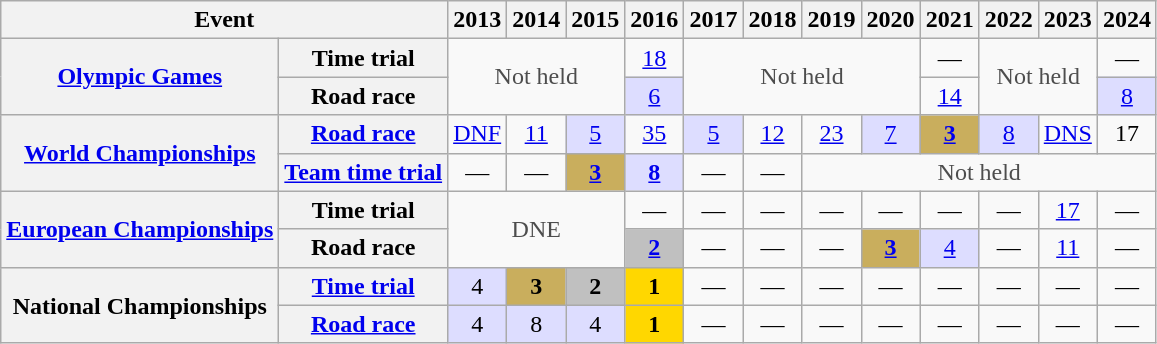<table class="wikitable plainrowheaders">
<tr>
<th scope="col" colspan=2>Event</th>
<th>2013</th>
<th>2014</th>
<th>2015</th>
<th>2016</th>
<th>2017</th>
<th>2018</th>
<th>2019</th>
<th>2020</th>
<th>2021</th>
<th>2022</th>
<th>2023</th>
<th>2024</th>
</tr>
<tr style="text-align:center;">
<th scope="row" rowspan=2> <a href='#'>Olympic Games</a></th>
<th scope="row">Time trial</th>
<td style="color:#4d4d4d;" colspan=3 rowspan=2>Not held</td>
<td><a href='#'>18</a></td>
<td style="color:#4d4d4d;" colspan=4 rowspan=2>Not held</td>
<td>—</td>
<td style="color:#4d4d4d;" colspan=2 rowspan=2>Not held</td>
<td>—</td>
</tr>
<tr style="text-align:center;">
<th scope="row">Road race</th>
<td style="background:#ddf;"><a href='#'>6</a></td>
<td><a href='#'>14</a></td>
<td style="background:#ddf;"><a href='#'>8</a></td>
</tr>
<tr style="text-align:center;">
<th scope="row" rowspan=2> <a href='#'>World Championships</a></th>
<th scope="row"><a href='#'>Road race</a></th>
<td><a href='#'>DNF</a></td>
<td><a href='#'>11</a></td>
<td style="background:#ddf;"><a href='#'>5</a></td>
<td><a href='#'>35</a></td>
<td style="background:#ddf;"><a href='#'>5</a></td>
<td><a href='#'>12</a></td>
<td><a href='#'>23</a></td>
<td style="background:#ddf;"><a href='#'>7</a></td>
<td style="background:#C9AE5D;"><a href='#'><strong>3</strong></a></td>
<td style="background:#ddf;"><a href='#'>8</a></td>
<td><a href='#'>DNS</a></td>
<td>17</td>
</tr>
<tr style="text-align:center;">
<th scope="row"><a href='#'>Team time trial</a></th>
<td>—</td>
<td>—</td>
<td style="background:#C9AE5D;"><a href='#'><strong>3</strong></a></td>
<td style="background:#ddf;"><a href='#'><strong>8</strong></a></td>
<td>—</td>
<td>—</td>
<td style="color:#4d4d4d;" colspan=6>Not held</td>
</tr>
<tr style="text-align:center;">
<th scope="row" rowspan=2> <a href='#'>European Championships</a></th>
<th scope="row">Time trial</th>
<td style="color:#4d4d4d;" colspan=3 rowspan=2>DNE</td>
<td>—</td>
<td>—</td>
<td>—</td>
<td>—</td>
<td>—</td>
<td>—</td>
<td>—</td>
<td><a href='#'>17</a></td>
<td>—</td>
</tr>
<tr style="text-align:center;">
<th scope="row">Road race</th>
<td style="background:silver"><a href='#'><strong>2</strong></a></td>
<td>—</td>
<td>—</td>
<td>—</td>
<td style="background:#C9AE5D;"><a href='#'><strong>3</strong></a></td>
<td style="background:#ddf;"><a href='#'>4</a></td>
<td>—</td>
<td><a href='#'>11</a></td>
<td>—</td>
</tr>
<tr style="text-align:center;">
<th scope="row" rowspan=2> National Championships</th>
<th scope="row"><a href='#'>Time trial</a></th>
<td style="background:#ddf;">4</td>
<td style="background:#C9AE5D;"><strong>3</strong></td>
<td style="background:silver"><strong>2</strong></td>
<td style="background:gold"><strong>1</strong></td>
<td>—</td>
<td>—</td>
<td>—</td>
<td>—</td>
<td>—</td>
<td>—</td>
<td>—</td>
<td>—</td>
</tr>
<tr style="text-align:center;">
<th scope="row"><a href='#'>Road race</a></th>
<td style="background:#ddf;">4</td>
<td style="background:#ddf;">8</td>
<td style="background:#ddf;">4</td>
<td style="background:gold"><strong>1</strong></td>
<td>—</td>
<td>—</td>
<td>—</td>
<td>—</td>
<td>—</td>
<td>—</td>
<td>—</td>
<td>—</td>
</tr>
</table>
